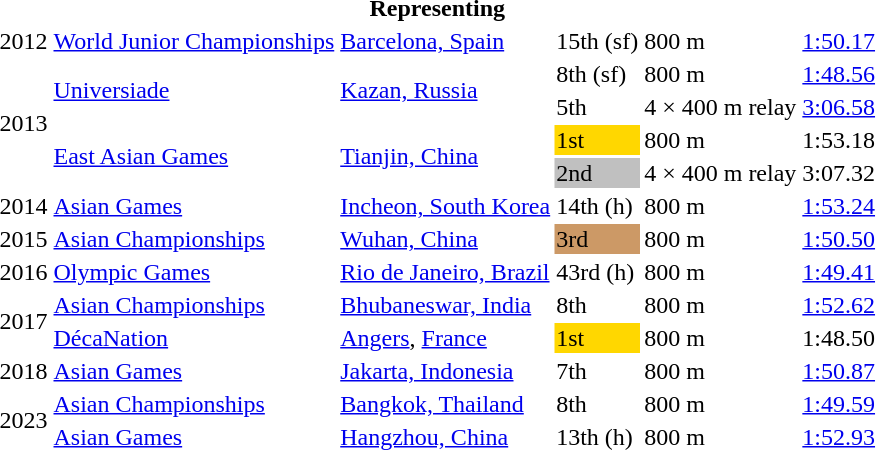<table>
<tr>
<th colspan="6">Representing </th>
</tr>
<tr>
<td>2012</td>
<td><a href='#'>World Junior Championships</a></td>
<td><a href='#'>Barcelona, Spain</a></td>
<td>15th (sf)</td>
<td>800 m</td>
<td><a href='#'>1:50.17</a></td>
</tr>
<tr>
<td rowspan=4>2013</td>
<td rowspan=2><a href='#'>Universiade</a></td>
<td rowspan=2><a href='#'>Kazan, Russia</a></td>
<td>8th (sf)</td>
<td>800 m</td>
<td><a href='#'>1:48.56</a></td>
</tr>
<tr>
<td>5th</td>
<td>4 × 400 m relay</td>
<td><a href='#'>3:06.58</a></td>
</tr>
<tr>
<td rowspan=2><a href='#'>East Asian Games</a></td>
<td rowspan=2><a href='#'>Tianjin, China</a></td>
<td bgcolor=gold>1st</td>
<td>800 m</td>
<td>1:53.18</td>
</tr>
<tr>
<td bgcolor=silver>2nd</td>
<td>4 × 400 m relay</td>
<td>3:07.32</td>
</tr>
<tr>
<td>2014</td>
<td><a href='#'>Asian Games</a></td>
<td><a href='#'>Incheon, South Korea</a></td>
<td>14th (h)</td>
<td>800 m</td>
<td><a href='#'>1:53.24</a></td>
</tr>
<tr>
<td>2015</td>
<td><a href='#'>Asian Championships</a></td>
<td><a href='#'>Wuhan, China</a></td>
<td bgcolor=cc9966>3rd</td>
<td>800 m</td>
<td><a href='#'>1:50.50</a></td>
</tr>
<tr>
<td>2016</td>
<td><a href='#'>Olympic Games</a></td>
<td><a href='#'>Rio de Janeiro, Brazil</a></td>
<td>43rd (h)</td>
<td>800 m</td>
<td><a href='#'>1:49.41</a></td>
</tr>
<tr>
<td rowspan=2>2017</td>
<td><a href='#'>Asian Championships</a></td>
<td><a href='#'>Bhubaneswar, India</a></td>
<td>8th</td>
<td>800 m</td>
<td><a href='#'>1:52.62</a></td>
</tr>
<tr>
<td><a href='#'>DécaNation</a></td>
<td><a href='#'>Angers</a>, <a href='#'>France</a></td>
<td bgcolor=gold>1st</td>
<td>800 m</td>
<td>1:48.50</td>
</tr>
<tr>
<td>2018</td>
<td><a href='#'>Asian Games</a></td>
<td><a href='#'>Jakarta, Indonesia</a></td>
<td>7th</td>
<td>800 m</td>
<td><a href='#'>1:50.87</a></td>
</tr>
<tr>
<td rowspan=2>2023</td>
<td><a href='#'>Asian Championships</a></td>
<td><a href='#'>Bangkok, Thailand</a></td>
<td>8th</td>
<td>800 m</td>
<td><a href='#'>1:49.59</a></td>
</tr>
<tr>
<td><a href='#'>Asian Games</a></td>
<td><a href='#'>Hangzhou, China</a></td>
<td>13th (h)</td>
<td>800 m</td>
<td><a href='#'>1:52.93</a></td>
</tr>
</table>
